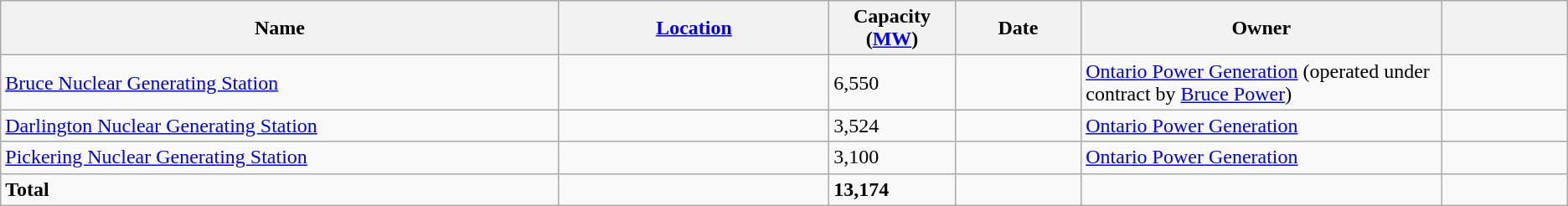<table class="wikitable sortable">
<tr>
<th style="width:31%;">Name</th>
<th style="width:15%;"><a href='#'>Location</a></th>
<th style="width:7%;">Capacity (<a href='#'>MW</a>)</th>
<th style="width:7%;">Date</th>
<th style="width:20%;">Owner</th>
<th style="width:7%;"></th>
</tr>
<tr>
<td><a href='#'>Bruce Nuclear Generating Station</a></td>
<td></td>
<td>6,550</td>
<td></td>
<td><a href='#'>Ontario Power Generation</a> (operated under contract by <a href='#'>Bruce Power</a>)</td>
<td></td>
</tr>
<tr>
<td><a href='#'>Darlington Nuclear Generating Station</a></td>
<td></td>
<td>3,524</td>
<td></td>
<td><a href='#'>Ontario Power Generation</a></td>
<td></td>
</tr>
<tr>
<td><a href='#'>Pickering Nuclear Generating Station</a></td>
<td></td>
<td>3,100</td>
<td></td>
<td><a href='#'>Ontario Power Generation</a></td>
<td></td>
</tr>
<tr>
<td><strong>Total</strong></td>
<td></td>
<td><strong>13,174</strong></td>
<td></td>
<td></td>
<td></td>
</tr>
</table>
